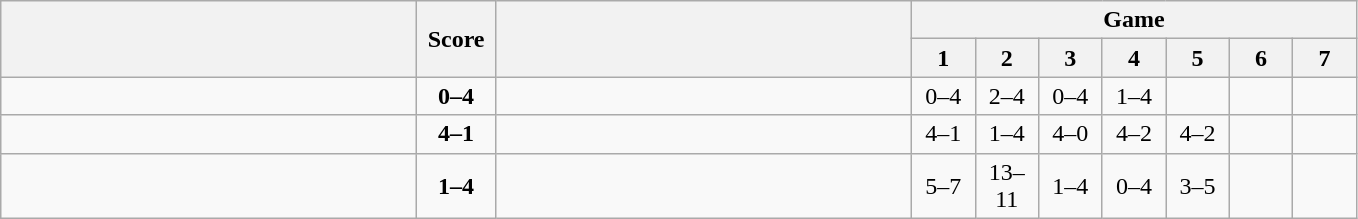<table class="wikitable" style="text-align: center;">
<tr>
<th rowspan=2 align="right" width="270"></th>
<th rowspan=2 width="45">Score</th>
<th rowspan=2 align="left" width="270"></th>
<th colspan=7>Game</th>
</tr>
<tr>
<th width="35">1</th>
<th width="35">2</th>
<th width="35">3</th>
<th width="35">4</th>
<th width="35">5</th>
<th width="35">6</th>
<th width="35">7</th>
</tr>
<tr>
<td align=left></td>
<td align=center><strong>0–4</strong></td>
<td align=left><strong></strong></td>
<td>0–4</td>
<td>2–4</td>
<td>0–4</td>
<td>1–4</td>
<td></td>
<td></td>
<td></td>
</tr>
<tr>
<td align=left><strong></strong></td>
<td align=center><strong>4–1</strong></td>
<td align=left></td>
<td>4–1</td>
<td>1–4</td>
<td>4–0</td>
<td>4–2</td>
<td>4–2</td>
<td></td>
<td></td>
</tr>
<tr>
<td align=left></td>
<td align=center><strong>1–4</strong></td>
<td align=left><strong></strong></td>
<td>5–7</td>
<td>13–11</td>
<td>1–4</td>
<td>0–4</td>
<td>3–5</td>
<td></td>
<td></td>
</tr>
</table>
